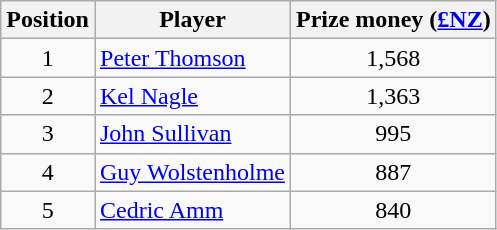<table class="wikitable">
<tr>
<th>Position</th>
<th>Player</th>
<th>Prize money (<a href='#'>£NZ</a>)</th>
</tr>
<tr>
<td align=center>1</td>
<td> <a href='#'>Peter Thomson</a></td>
<td align=center>1,568</td>
</tr>
<tr>
<td align=center>2</td>
<td> <a href='#'>Kel Nagle</a></td>
<td align=center>1,363</td>
</tr>
<tr>
<td align=center>3</td>
<td> <a href='#'>John Sullivan</a></td>
<td align=center>995</td>
</tr>
<tr>
<td align=center>4</td>
<td> <a href='#'>Guy Wolstenholme</a></td>
<td align=center>887</td>
</tr>
<tr>
<td align=center>5</td>
<td> <a href='#'>Cedric Amm</a></td>
<td align=center>840</td>
</tr>
</table>
